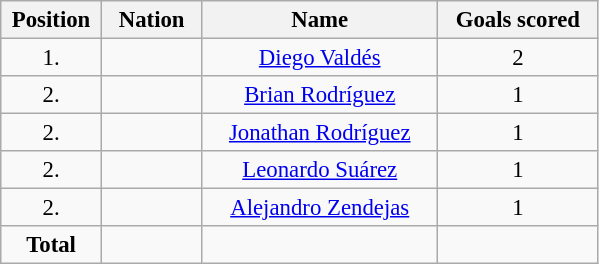<table class="wikitable" style="font-size: 95%; text-align: center;">
<tr>
<th width=60>Position</th>
<th width=60>Nation</th>
<th width=150>Name</th>
<th width=100>Goals scored</th>
</tr>
<tr>
<td>1.</td>
<td></td>
<td><a href='#'>Diego Valdés</a></td>
<td>2</td>
</tr>
<tr>
<td>2.</td>
<td></td>
<td><a href='#'>Brian Rodríguez</a></td>
<td>1</td>
</tr>
<tr>
<td>2.</td>
<td></td>
<td><a href='#'>Jonathan Rodríguez</a></td>
<td>1</td>
</tr>
<tr>
<td>2.</td>
<td></td>
<td><a href='#'>Leonardo Suárez</a></td>
<td>1</td>
</tr>
<tr>
<td>2.</td>
<td></td>
<td><a href='#'>Alejandro Zendejas</a></td>
<td>1</td>
</tr>
<tr>
<td><strong>Total</strong></td>
<td></td>
<td></td>
<td></td>
</tr>
</table>
